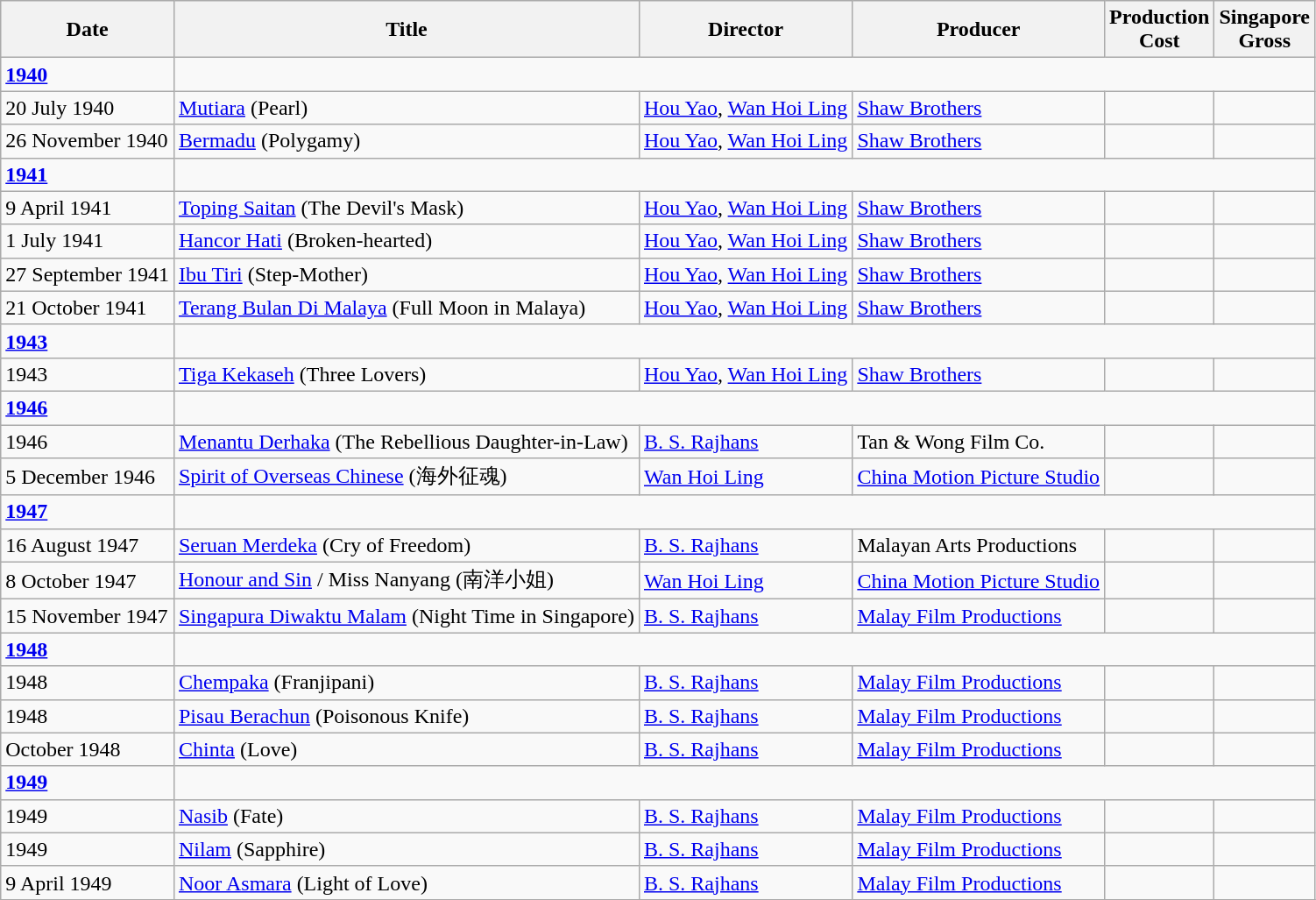<table class="wikitable sortable">
<tr>
<th>Date</th>
<th>Title</th>
<th>Director</th>
<th>Producer</th>
<th>Production<br> Cost</th>
<th>Singapore<br> Gross</th>
</tr>
<tr>
<td><strong><a href='#'>1940</a></strong></td>
</tr>
<tr>
<td>20 July 1940</td>
<td><a href='#'>Mutiara</a> (Pearl)</td>
<td><a href='#'>Hou Yao</a>, <a href='#'>Wan Hoi Ling</a></td>
<td><a href='#'>Shaw Brothers</a></td>
<td></td>
<td></td>
</tr>
<tr>
<td>26 November 1940</td>
<td><a href='#'>Bermadu</a> (Polygamy)</td>
<td><a href='#'>Hou Yao</a>, <a href='#'>Wan Hoi Ling</a></td>
<td><a href='#'>Shaw Brothers</a></td>
<td></td>
<td></td>
</tr>
<tr>
<td><strong><a href='#'>1941</a></strong></td>
</tr>
<tr>
<td>9 April 1941</td>
<td><a href='#'>Toping Saitan</a> (The Devil's Mask)</td>
<td><a href='#'>Hou Yao</a>, <a href='#'>Wan Hoi Ling</a></td>
<td><a href='#'>Shaw Brothers</a></td>
<td></td>
<td></td>
</tr>
<tr>
<td>1 July 1941</td>
<td><a href='#'>Hancor Hati</a> (Broken-hearted)</td>
<td><a href='#'>Hou Yao</a>, <a href='#'>Wan Hoi Ling</a></td>
<td><a href='#'>Shaw Brothers</a></td>
<td></td>
<td></td>
</tr>
<tr>
<td>27 September 1941</td>
<td><a href='#'>Ibu Tiri</a> (Step-Mother)</td>
<td><a href='#'>Hou Yao</a>, <a href='#'>Wan Hoi Ling</a></td>
<td><a href='#'>Shaw Brothers</a></td>
<td></td>
<td></td>
</tr>
<tr>
<td>21 October 1941</td>
<td><a href='#'>Terang Bulan Di Malaya</a> (Full Moon in Malaya)</td>
<td><a href='#'>Hou Yao</a>, <a href='#'>Wan Hoi Ling</a></td>
<td><a href='#'>Shaw Brothers</a></td>
<td></td>
<td></td>
</tr>
<tr>
<td><strong><a href='#'>1943</a></strong></td>
</tr>
<tr>
<td>1943</td>
<td><a href='#'>Tiga Kekaseh</a> (Three Lovers)</td>
<td><a href='#'>Hou Yao</a>, <a href='#'>Wan Hoi Ling</a></td>
<td><a href='#'>Shaw Brothers</a></td>
<td></td>
<td></td>
</tr>
<tr>
<td><strong><a href='#'>1946</a></strong></td>
</tr>
<tr>
<td>1946</td>
<td><a href='#'>Menantu Derhaka</a> (The Rebellious Daughter-in-Law)</td>
<td><a href='#'>B. S. Rajhans</a></td>
<td>Tan & Wong Film Co.</td>
<td></td>
<td></td>
</tr>
<tr>
<td>5 December 1946</td>
<td><a href='#'>Spirit of Overseas Chinese</a> (海外征魂)</td>
<td><a href='#'>Wan Hoi Ling</a></td>
<td><a href='#'>China Motion Picture Studio</a></td>
<td></td>
<td></td>
</tr>
<tr>
<td><strong><a href='#'>1947</a></strong></td>
</tr>
<tr>
<td>16 August 1947</td>
<td><a href='#'>Seruan Merdeka</a> (Cry of Freedom)</td>
<td><a href='#'>B. S. Rajhans</a></td>
<td>Malayan Arts Productions</td>
<td></td>
<td></td>
</tr>
<tr>
<td>8 October 1947</td>
<td><a href='#'>Honour and Sin</a> / Miss Nanyang (南洋小姐)</td>
<td><a href='#'>Wan Hoi Ling</a></td>
<td><a href='#'>China Motion Picture Studio</a></td>
<td></td>
<td></td>
</tr>
<tr>
<td>15 November 1947</td>
<td><a href='#'>Singapura Diwaktu Malam</a> (Night Time in Singapore)</td>
<td><a href='#'>B. S. Rajhans</a></td>
<td><a href='#'>Malay Film Productions</a></td>
<td></td>
<td></td>
</tr>
<tr>
<td><strong><a href='#'>1948</a></strong></td>
</tr>
<tr>
<td>1948</td>
<td><a href='#'>Chempaka</a> (Franjipani)</td>
<td><a href='#'>B. S. Rajhans</a></td>
<td><a href='#'>Malay Film Productions</a></td>
<td></td>
<td></td>
</tr>
<tr>
<td>1948</td>
<td><a href='#'>Pisau Berachun</a> (Poisonous Knife)</td>
<td><a href='#'>B. S. Rajhans</a></td>
<td><a href='#'>Malay Film Productions</a></td>
<td></td>
<td></td>
</tr>
<tr>
<td>October 1948</td>
<td><a href='#'>Chinta</a> (Love)</td>
<td><a href='#'>B. S. Rajhans</a></td>
<td><a href='#'>Malay Film Productions</a></td>
<td></td>
<td></td>
</tr>
<tr>
<td><strong><a href='#'>1949</a></strong></td>
</tr>
<tr>
<td>1949</td>
<td><a href='#'>Nasib</a> (Fate)</td>
<td><a href='#'>B. S. Rajhans</a></td>
<td><a href='#'>Malay Film Productions</a></td>
<td></td>
<td></td>
</tr>
<tr>
<td>1949</td>
<td><a href='#'>Nilam</a> (Sapphire)</td>
<td><a href='#'>B. S. Rajhans</a></td>
<td><a href='#'>Malay Film Productions</a></td>
<td></td>
<td></td>
</tr>
<tr>
<td>9 April 1949</td>
<td><a href='#'>Noor Asmara</a> (Light of Love)</td>
<td><a href='#'>B. S. Rajhans</a></td>
<td><a href='#'>Malay Film Productions</a></td>
<td></td>
<td></td>
</tr>
<tr>
</tr>
</table>
